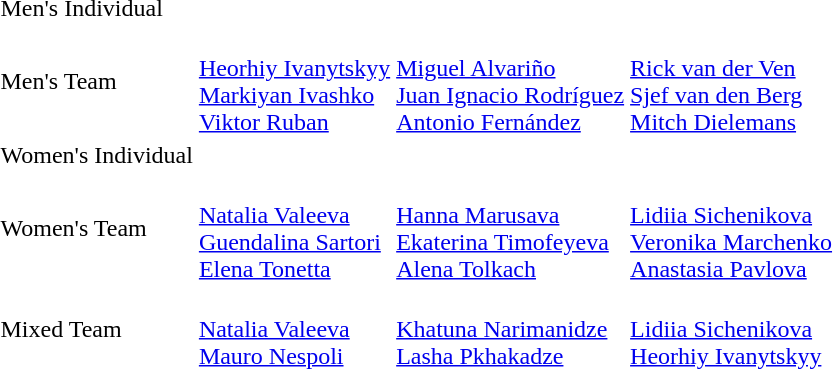<table>
<tr>
<td>Men's Individual<br></td>
<td></td>
<td></td>
<td></td>
</tr>
<tr>
<td>Men's Team<br></td>
<td><br><a href='#'>Heorhiy Ivanytskyy</a><br><a href='#'>Markiyan Ivashko</a><br><a href='#'>Viktor Ruban</a></td>
<td><br><a href='#'>Miguel Alvariño</a><br><a href='#'>Juan Ignacio Rodríguez</a><br><a href='#'>Antonio Fernández</a></td>
<td><br><a href='#'>Rick van der Ven</a><br><a href='#'>Sjef van den Berg</a><br><a href='#'>Mitch Dielemans</a></td>
</tr>
<tr>
<td>Women's Individual<br></td>
<td></td>
<td></td>
<td></td>
</tr>
<tr>
<td>Women's Team<br></td>
<td><br><a href='#'>Natalia Valeeva</a><br><a href='#'>Guendalina Sartori</a><br><a href='#'>Elena Tonetta</a></td>
<td><br><a href='#'>Hanna Marusava</a><br><a href='#'>Ekaterina Timofeyeva</a><br><a href='#'>Alena Tolkach</a></td>
<td><br><a href='#'>Lidiia Sichenikova</a><br><a href='#'>Veronika Marchenko</a><br><a href='#'>Anastasia Pavlova</a></td>
</tr>
<tr>
<td>Mixed Team<br></td>
<td><br><a href='#'>Natalia Valeeva</a><br><a href='#'>Mauro Nespoli</a></td>
<td><br><a href='#'>Khatuna Narimanidze</a><br><a href='#'>Lasha Pkhakadze</a></td>
<td><br><a href='#'>Lidiia Sichenikova</a><br><a href='#'>Heorhiy Ivanytskyy</a></td>
</tr>
</table>
